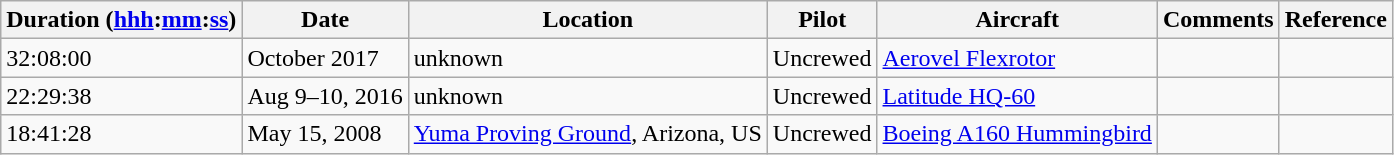<table class="wikitable">
<tr>
<th>Duration (<a href='#'>hhh</a>:<a href='#'>mm</a>:<a href='#'>ss</a>)</th>
<th>Date</th>
<th>Location</th>
<th>Pilot</th>
<th>Aircraft</th>
<th>Comments</th>
<th>Reference</th>
</tr>
<tr>
<td>32:08:00</td>
<td>October 2017</td>
<td>unknown</td>
<td>Uncrewed</td>
<td><a href='#'>Aerovel Flexrotor</a></td>
<td></td>
<td></td>
</tr>
<tr>
<td>22:29:38</td>
<td>Aug 9–10, 2016</td>
<td>unknown</td>
<td>Uncrewed</td>
<td><a href='#'>Latitude HQ-60</a></td>
<td></td>
<td></td>
</tr>
<tr>
<td>18:41:28</td>
<td>May 15, 2008</td>
<td><a href='#'>Yuma Proving Ground</a>, Arizona, US</td>
<td>Uncrewed</td>
<td><a href='#'>Boeing A160 Hummingbird</a></td>
<td></td>
<td></td>
</tr>
</table>
